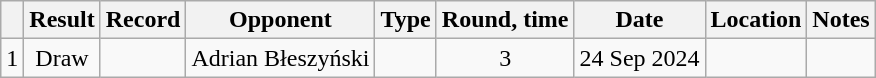<table class="wikitable" style="text-align:center">
<tr>
<th></th>
<th>Result</th>
<th>Record</th>
<th>Opponent</th>
<th>Type</th>
<th>Round, time</th>
<th>Date</th>
<th>Location</th>
<th>Notes</th>
</tr>
<tr>
<td>1</td>
<td>Draw</td>
<td></td>
<td style="text-align:left;">Adrian Błeszyński</td>
<td></td>
<td>3</td>
<td>24 Sep 2024</td>
<td style="text-align:left;"></td>
<td></td>
</tr>
</table>
